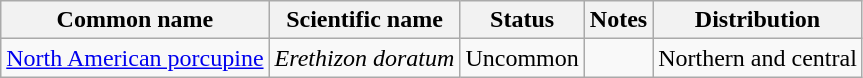<table class="wikitable">
<tr>
<th>Common name</th>
<th>Scientific name</th>
<th>Status</th>
<th>Notes</th>
<th>Distribution</th>
</tr>
<tr>
<td><a href='#'>North American porcupine</a></td>
<td><em>Erethizon doratum</em></td>
<td>Uncommon</td>
<td></td>
<td>Northern and central</td>
</tr>
</table>
